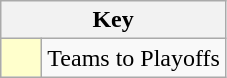<table class="wikitable" style="text-align: center;">
<tr>
<th colspan=2>Key</th>
</tr>
<tr>
<td style="background:#ffffcc; width:20px;"></td>
<td align=left>Teams to Playoffs</td>
</tr>
</table>
